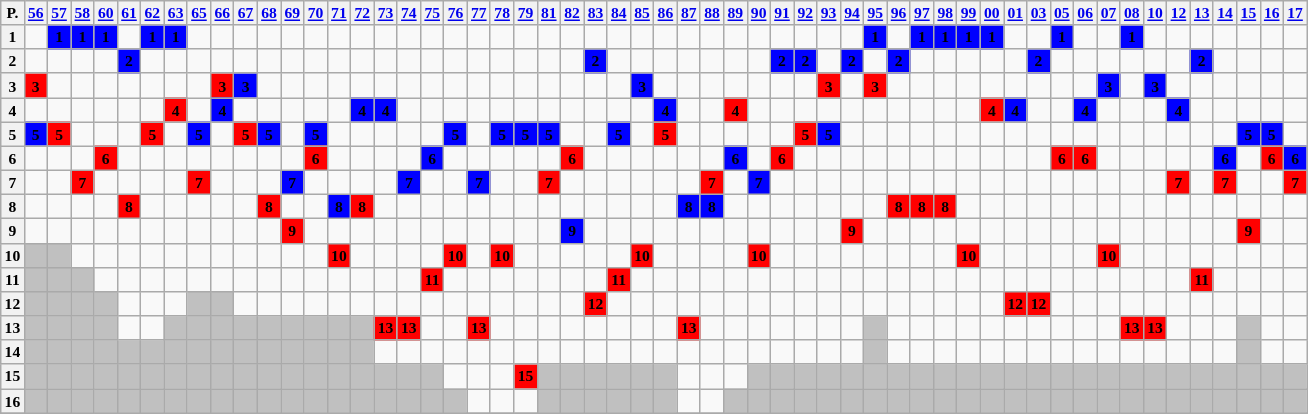<table class="wikitable" style="text-align: center; font-size:65%">
<tr>
<th>P.</th>
<th><a href='#'>56</a></th>
<th><a href='#'>57</a></th>
<th><a href='#'>58</a></th>
<th><a href='#'>60</a></th>
<th><a href='#'>61</a></th>
<th><a href='#'>62</a></th>
<th><a href='#'>63</a></th>
<th><a href='#'>65</a></th>
<th><a href='#'>66</a></th>
<th><a href='#'>67</a></th>
<th><a href='#'>68</a></th>
<th><a href='#'>69</a></th>
<th><a href='#'>70</a></th>
<th><a href='#'>71</a></th>
<th><a href='#'>72</a></th>
<th><a href='#'>73</a></th>
<th><a href='#'>74</a></th>
<th><a href='#'>75</a></th>
<th><a href='#'>76</a></th>
<th><a href='#'>77</a></th>
<th><a href='#'>78</a></th>
<th><a href='#'>79</a></th>
<th><a href='#'>81</a></th>
<th><a href='#'>82</a></th>
<th><a href='#'>83</a></th>
<th><a href='#'>84</a></th>
<th><a href='#'>85</a></th>
<th><a href='#'>86</a></th>
<th><a href='#'>87</a></th>
<th><a href='#'>88</a></th>
<th><a href='#'>89</a></th>
<th><a href='#'>90</a></th>
<th><a href='#'>91</a></th>
<th><a href='#'>92</a></th>
<th><a href='#'>93</a></th>
<th><a href='#'>94</a></th>
<th><a href='#'>95</a></th>
<th><a href='#'>96</a></th>
<th><a href='#'>97</a></th>
<th><a href='#'>98</a></th>
<th><a href='#'>99</a></th>
<th><a href='#'>00</a></th>
<th><a href='#'>01</a></th>
<th><a href='#'>03</a></th>
<th><a href='#'>05</a></th>
<th><a href='#'>06</a></th>
<th><a href='#'>07</a></th>
<th><a href='#'>08</a></th>
<th><a href='#'>10</a></th>
<th><a href='#'>12</a></th>
<th><a href='#'>13</a></th>
<th><a href='#'>14</a></th>
<th><a href='#'>15</a></th>
<th><a href='#'>16</a></th>
<th><a href='#'>17</a></th>
</tr>
<tr>
<th>1</th>
<td class="56"></td>
<td class="57" bgcolor="#0000FF"><span><strong>1</strong></span></td>
<td class="58" bgcolor="#0000FF"><span><strong>1</strong></span></td>
<td class="60" bgcolor="#0000FF"><span><strong>1</strong></span></td>
<td class="61"></td>
<td class="62" bgcolor="#0000FF"><span><strong>1</strong></span></td>
<td class="63" bgcolor="#0000FF"><span><strong>1</strong></span></td>
<td class="65"></td>
<td class="66"></td>
<td class="67"></td>
<td class="68"></td>
<td class="69"></td>
<td class="70"></td>
<td class="71"></td>
<td class="72"></td>
<td class="73"></td>
<td class="74"></td>
<td class="75"></td>
<td class="76"></td>
<td class="77"></td>
<td class="78"></td>
<td class="79"></td>
<td class="81"></td>
<td class="82"></td>
<td class="83"></td>
<td class="84"></td>
<td class="85"></td>
<td class="86"></td>
<td class="87"></td>
<td class="88"></td>
<td class="89"></td>
<td class="90"></td>
<td class="91"></td>
<td class="92"></td>
<td class="93"></td>
<td class="94"></td>
<td class="95" bgcolor="#0000FF"><span><strong>1</strong></span></td>
<td class="96"></td>
<td class="97" bgcolor="#0000FF"><span><strong>1</strong></span></td>
<td class="98" bgcolor="#0000FF"><span><strong>1</strong></span></td>
<td class="99" bgcolor="#0000FF"><span><strong>1</strong></span></td>
<td class="00" bgcolor="#0000FF"><span><strong>1</strong></span></td>
<td class="01"></td>
<td class="03"></td>
<td class="05" bgcolor="#0000FF"><span><strong>1</strong></span></td>
<td class="06"></td>
<td class="07"></td>
<td class="08" bgcolor="#0000FF"><span><strong>1</strong></span></td>
<td class="10"></td>
<td class="12"></td>
<td class="13"></td>
<td class="14"></td>
<td class=“15”></td>
<td class=“16”></td>
<td class="17"></td>
</tr>
<tr>
<th>2</th>
<td class="56"></td>
<td class="57"></td>
<td class="58"></td>
<td class="60"></td>
<td class="61" bgcolor="#0000FF"><span><strong>2</strong></span></td>
<td class="62"></td>
<td class="63"></td>
<td class="65"></td>
<td class="66"></td>
<td class="67"></td>
<td class="68"></td>
<td class="69"></td>
<td class="70"></td>
<td class="71"></td>
<td class="72"></td>
<td class="73"></td>
<td class="74"></td>
<td class="75"></td>
<td class="76"></td>
<td class="77"></td>
<td class="78"></td>
<td class="79"></td>
<td class="81"></td>
<td class="82"></td>
<td class="83" bgcolor="#0000FF"><span><strong>2</strong></span></td>
<td class="84"></td>
<td class="85"></td>
<td class="86"></td>
<td class="87"></td>
<td class="88"></td>
<td class="89"></td>
<td class="90"></td>
<td class="91" bgcolor="#0000FF"><span><strong>2</strong></span></td>
<td class="92" bgcolor="#0000FF"><span><strong>2</strong></span></td>
<td class="93"></td>
<td class="94" bgcolor="#0000FF"><span><strong>2</strong></span></td>
<td class="95"></td>
<td class="96" bgcolor="#0000FF"><span><strong>2</strong></span></td>
<td class="97"></td>
<td class="98"></td>
<td class="99"></td>
<td class="00"></td>
<td class="01"></td>
<td class="03" bgcolor="#0000FF"><span><strong>2</strong></span></td>
<td class="05"></td>
<td class="06"></td>
<td class="07"></td>
<td class="08"></td>
<td class="10"></td>
<td class="12"></td>
<td class="13" bgcolor="#0000FF"><span><strong>2</strong></span></td>
<td class="14"></td>
<td class=“15”></td>
<td class=“16”></td>
<td class="17"></td>
</tr>
<tr>
<th>3</th>
<td class="56" bgcolor="#FF0000"><span><strong>3</strong></span></td>
<td class="57"></td>
<td class="58"></td>
<td class="60"></td>
<td class="61"></td>
<td class="62"></td>
<td class="63"></td>
<td class="65"></td>
<td class="66" bgcolor="#FF0000"><span><strong>3</strong></span></td>
<td class="67" bgcolor="#0000FF"><span><strong>3</strong></span></td>
<td class="68"></td>
<td class="69"></td>
<td class="70"></td>
<td class="71"></td>
<td class="72"></td>
<td class="73"></td>
<td class="74"></td>
<td class="75"></td>
<td class="76"></td>
<td class="77"></td>
<td class="78"></td>
<td class="79"></td>
<td class="81"></td>
<td class="82"></td>
<td class="83"></td>
<td class="84"></td>
<td class="85" bgcolor="#0000FF"><span><strong>3</strong></span></td>
<td class="86"></td>
<td class="87"></td>
<td class="88"></td>
<td class="89"></td>
<td class="90"></td>
<td class="91"></td>
<td class="92"></td>
<td class="93" bgcolor="#FF0000"><span><strong>3</strong></span></td>
<td class="94"></td>
<td class="95" bgcolor="#FF0000"><span><strong>3</strong></span></td>
<td class="96"></td>
<td class="97"></td>
<td class="98"></td>
<td class="99"></td>
<td class="00"></td>
<td class="01"></td>
<td class="03"></td>
<td class="05"></td>
<td class="06"></td>
<td class="07" bgcolor="#0000FF"><span><strong>3</strong></span></td>
<td class="08"></td>
<td class="10" bgcolor="#0000FF"><span><strong>3</strong></span></td>
<td class="12"></td>
<td class="13"></td>
<td class="14"></td>
<td class=“15”></td>
<td class=“16”></td>
<td class="17"></td>
</tr>
<tr>
<th>4</th>
<td class="56"></td>
<td class="57"></td>
<td class="58"></td>
<td class="60"></td>
<td class="61"></td>
<td class="62"></td>
<td class="63" bgcolor="#FF0000"><span><strong>4</strong></span></td>
<td class="65"></td>
<td class="66" bgcolor="#0000FF"><span><strong>4</strong></span></td>
<td class="67"></td>
<td class="68"></td>
<td class="69"></td>
<td class="70"></td>
<td class="71"></td>
<td class="72" bgcolor="#0000FF"><span><strong>4</strong></span></td>
<td class="73" bgcolor="#0000FF"><span><strong>4</strong></span></td>
<td class="74"></td>
<td class="75"></td>
<td class="76"></td>
<td class="77"></td>
<td class="78"></td>
<td class="79"></td>
<td class="81"></td>
<td class="82"></td>
<td class="83"></td>
<td class="84"></td>
<td class="85"></td>
<td class="86" bgcolor="#0000FF"><span><strong>4</strong></span></td>
<td class="87"></td>
<td class="88"></td>
<td class="89" bgcolor="#FF0000"><span><strong>4</strong></span></td>
<td class="90"></td>
<td class="91"></td>
<td class="92"></td>
<td class="93"></td>
<td class="94"></td>
<td class="95"></td>
<td class="96"></td>
<td class="97"></td>
<td class="98"></td>
<td class="99"></td>
<td class="00" bgcolor="#FF0000"><span><strong>4</strong></span></td>
<td class="01" bgcolor="#0000FF"><span><strong>4</strong></span></td>
<td class="03"></td>
<td class="05"></td>
<td class="06" bgcolor="#0000FF"><span><strong>4</strong></span></td>
<td class="07"></td>
<td class="08"></td>
<td class="10"></td>
<td class="12" bgcolor="#0000FF"><span><strong>4</strong></span></td>
<td class="13"></td>
<td class="14"></td>
<td class=“15”></td>
<td class=“16”></td>
<td class="17"></td>
</tr>
<tr>
<th>5</th>
<td class="56" bgcolor="#0000FF"><span><strong>5</strong></span></td>
<td class="57" bgcolor="#FF0000"><span><strong>5</strong></span></td>
<td class="58"></td>
<td class="60"></td>
<td class="61"></td>
<td class="62" bgcolor="#FF0000"><span><strong>5</strong></span></td>
<td class="63"></td>
<td class="65" bgcolor="#0000FF"><span><strong>5</strong></span></td>
<td class="66"></td>
<td class="67" bgcolor="#FF0000"><span><strong>5</strong></span></td>
<td class="68" bgcolor="#0000FF"><span><strong>5</strong></span></td>
<td class="69"></td>
<td class="70" bgcolor="#0000FF"><span><strong>5</strong></span></td>
<td class="71"></td>
<td class="72"></td>
<td class="73"></td>
<td class="74"></td>
<td class="75"></td>
<td class="76" bgcolor="#0000FF"><span><strong>5</strong></span></td>
<td class="77"></td>
<td class="78" bgcolor="#0000FF"><span><strong>5</strong></span></td>
<td class="79" bgcolor="#0000FF"><span><strong>5</strong></span></td>
<td class="81" bgcolor="#0000FF"><span><strong>5</strong></span></td>
<td class="82"></td>
<td class="83"></td>
<td class="84" bgcolor="#0000FF"><span><strong>5</strong></span></td>
<td class="85"></td>
<td class="86" bgcolor="#FF0000"><span><strong>5</strong></span></td>
<td class="87"></td>
<td class="88"></td>
<td class="89"></td>
<td class="90"></td>
<td class="91"></td>
<td class="92" bgcolor="#FF0000"><span><strong>5</strong></span></td>
<td class="93" bgcolor="#0000FF"><span><strong>5</strong></span></td>
<td class="94"></td>
<td class="95"></td>
<td class="96"></td>
<td class="97"></td>
<td class="98"></td>
<td class="99"></td>
<td class="00"></td>
<td class="01"></td>
<td class="03"></td>
<td class="05"></td>
<td class="06"></td>
<td class="07"></td>
<td class="08"></td>
<td class="10"></td>
<td class="12"></td>
<td class="13"></td>
<td class="14"></td>
<td class="15" bgcolor="#0000FF"><span><strong>5</strong></span></td>
<td class="16" bgcolor="#0000FF"><span><strong>5</strong></span></td>
<td class="17"></td>
</tr>
<tr>
<th>6</th>
<td class="56"></td>
<td class="57"></td>
<td class="58"></td>
<td class="60" bgcolor="#FF0000"><span><strong>6</strong></span></td>
<td class="61"></td>
<td class="62"></td>
<td class="63"></td>
<td class="65"></td>
<td class="66"></td>
<td class="67"></td>
<td class="68"></td>
<td class="69"></td>
<td class="70" bgcolor="#FF0000"><span><strong>6</strong></span></td>
<td class="71"></td>
<td class="72"></td>
<td class="73"></td>
<td class="74"></td>
<td class="75" bgcolor="#0000FF"><span><strong>6</strong></span></td>
<td class="76"></td>
<td class="77"></td>
<td class="78"></td>
<td class="79"></td>
<td class="81"></td>
<td class="82" bgcolor="#FF0000"><span><strong>6</strong></span></td>
<td class="83"></td>
<td class="84"></td>
<td class="85"></td>
<td class="86"></td>
<td class="87"></td>
<td class="88"></td>
<td class="89" bgcolor="#0000FF"><span><strong>6</strong></span></td>
<td class="90"></td>
<td class="91" bgcolor="#FF0000"><span><strong>6</strong></span></td>
<td class="92"></td>
<td class="93"></td>
<td class="94"></td>
<td class="95"></td>
<td class="96"></td>
<td class="97"></td>
<td class="98"></td>
<td class="99"></td>
<td class="00"></td>
<td class="01"></td>
<td class="03"></td>
<td class="05" bgcolor="#FF0000"><span><strong>6</strong></span></td>
<td class="06" bgcolor="#FF0000"><span><strong>6</strong></span></td>
<td class="07"></td>
<td class="08"></td>
<td class="10"></td>
<td class="12"></td>
<td class="13"></td>
<td class="14" bgcolor="#0000FF"><span><strong>6</strong></span></td>
<td class="15"></td>
<td class="16" bgcolor="#FF0000"><span><strong>6</strong></span></td>
<td class="17" bgcolor="#0000FF"><span><strong>6</strong></span></td>
</tr>
<tr>
<th>7</th>
<td class="56"></td>
<td class="57"></td>
<td class="58" bgcolor="#FF0000"><span><strong>7</strong></span></td>
<td class="60"></td>
<td class="61"></td>
<td class="62"></td>
<td class="63"></td>
<td class="65" bgcolor="#FF0000"><span><strong>7</strong></span></td>
<td class="66"></td>
<td class="67"></td>
<td class="68"></td>
<td class="69" bgcolor="#000OFF"><span><strong>7</strong></span></td>
<td class="70"></td>
<td class="71"></td>
<td class="72"></td>
<td class="73"></td>
<td class="74" bgcolor="#0000FF"><span><strong>7</strong></span></td>
<td class="75"></td>
<td class="76"></td>
<td class="77" bgcolor="#0000FF"><span><strong>7</strong></span></td>
<td class="78"></td>
<td class="79"></td>
<td class="81" bgcolor="#FF0000"><span><strong>7</strong></span></td>
<td class="82"></td>
<td class="83"></td>
<td class="84"></td>
<td class="85"></td>
<td class="86"></td>
<td class="87"></td>
<td class="88" bgcolor="#FF0000"><span><strong>7</strong></span></td>
<td class="89"></td>
<td class="90" bgcolor="#0000FF"><span><strong>7</strong></span></td>
<td class="91"></td>
<td class="92"></td>
<td class="93"></td>
<td class="94"></td>
<td class="95"></td>
<td class="96"></td>
<td class="97"></td>
<td class="98"></td>
<td class="99"></td>
<td class="00"></td>
<td class="01"></td>
<td class="03"></td>
<td class="05"></td>
<td class="06"></td>
<td class="07"></td>
<td class="08"></td>
<td class="10"></td>
<td class="12" bgcolor="#FF0000"><span><strong>7</strong></span></td>
<td class="13"></td>
<td class="14" bgcolor="#FF0000"><span><strong>7</strong></span></td>
<td class=“15”></td>
<td class=“16”></td>
<td class="17" bgcolor="#FF0000"><span><strong>7</strong></span></td>
</tr>
<tr>
<th>8</th>
<td class="56"></td>
<td class="57"></td>
<td class="58"></td>
<td class="60"></td>
<td class="61" bgcolor="#FF0000"><span><strong>8</strong></span></td>
<td class="62"></td>
<td class="63"></td>
<td class="65"></td>
<td class="66"></td>
<td class="67"></td>
<td class="68" bgcolor="#FF0000"><span><strong>8</strong></span></td>
<td class="69"></td>
<td class="70"></td>
<td class="71" bgcolor="#0000FF"><span><strong>8</strong></span></td>
<td class="72" bgcolor="#FF0000"><span><strong>8</strong></span></td>
<td class="73"></td>
<td class="74"></td>
<td class="75"></td>
<td class="76"></td>
<td class="77"></td>
<td class="78"></td>
<td class="79"></td>
<td class="81"></td>
<td class="82"></td>
<td class="83"></td>
<td class="84"></td>
<td class="85"></td>
<td class="86"></td>
<td class="87" bgcolor="#0000FF"><span><strong>8</strong></span></td>
<td class="88" bgcolor="#0000FF"><span><strong>8</strong></span></td>
<td class="89"></td>
<td class="90"></td>
<td class="91"></td>
<td class="92"></td>
<td class="93"></td>
<td class="94"></td>
<td class="95"></td>
<td class="96" bgcolor="#FF0000"><span><strong>8</strong></span></td>
<td class="97" bgcolor="#FF0000"><span><strong>8</strong></span></td>
<td class="98" bgcolor="#FF0000"><span><strong>8</strong></span></td>
<td class="99"></td>
<td class="00"></td>
<td class="01"></td>
<td class="03"></td>
<td class="05"></td>
<td class="06"></td>
<td class="07"></td>
<td class="08"></td>
<td class="10"></td>
<td class="12"></td>
<td class="13"></td>
<td class="14"></td>
<td class=“15”></td>
<td class=“16”></td>
<td class="17"></td>
</tr>
<tr>
<th>9</th>
<td class="56"></td>
<td class="57"></td>
<td class="58"></td>
<td class="60"></td>
<td class="61"></td>
<td class="62"></td>
<td class="63"></td>
<td class="65"></td>
<td class="66"></td>
<td class="67"></td>
<td class="68"></td>
<td class="69" bgcolor="#FF0000"><span><strong>9</strong></span></td>
<td class="70"></td>
<td class="71"></td>
<td class="72"></td>
<td class="73"></td>
<td class="74"></td>
<td class="75"></td>
<td class="76"></td>
<td class="77"></td>
<td class="78"></td>
<td class="79"></td>
<td class="81"></td>
<td class="82" bgcolor="#0000FF"><span><strong>9</strong></span></td>
<td class="83"></td>
<td class="84"></td>
<td class="85"></td>
<td class="86"></td>
<td class="87"></td>
<td class="88"></td>
<td class="89"></td>
<td class="90"></td>
<td class="91"></td>
<td class="92"></td>
<td class="93"></td>
<td class="94" bgcolor="#FF0000"><span><strong>9</strong></span></td>
<td class="95"></td>
<td class="96"></td>
<td class="97"></td>
<td class="98"></td>
<td class="99"></td>
<td class="00"></td>
<td class="01"></td>
<td class="03"></td>
<td class="05"></td>
<td class="06"></td>
<td class="07"></td>
<td class="08"></td>
<td class="10"></td>
<td class="12"></td>
<td class="13"></td>
<td class="14"></td>
<td class="15" bgcolor="#FF0000"><span><strong>9</strong></span></td>
<td class="16"></td>
<td class="17"></td>
</tr>
<tr>
<th>10</th>
<td class="56" style="background:#c0c0c0"></td>
<td class="57" style="background:#c0c0c0"></td>
<td class="58"></td>
<td class="60"></td>
<td class="61"></td>
<td class="62"></td>
<td class="63"></td>
<td class="65"></td>
<td class="66"></td>
<td class="67"></td>
<td class="68"></td>
<td class="69"></td>
<td class="70"></td>
<td class="71" bgcolor="#FF0000"><span><strong>10</strong></span></td>
<td class="72"></td>
<td class="73"></td>
<td class="74"></td>
<td class="75"></td>
<td class="76" bgcolor="#FF0000"><span><strong>10</strong></span></td>
<td class="77"></td>
<td class="78" bgcolor="#FF0000"><span><strong>10</strong></span></td>
<td class="79"></td>
<td class="81"></td>
<td class="82"></td>
<td class="83"></td>
<td class="84"></td>
<td class="85" bgcolor="#FF0000"><span><strong>10</strong></span></td>
<td class="86"></td>
<td class="87"></td>
<td class="88"></td>
<td class="89"></td>
<td class="90" bgcolor="#FF0000"><span><strong>10</strong></span></td>
<td class="91"></td>
<td class="92"></td>
<td class="93"></td>
<td class="94"></td>
<td class="95"></td>
<td class="96"></td>
<td class="97"></td>
<td class="98"></td>
<td class="99" bgcolor="#FF0000"><span><strong>10</strong></span></td>
<td class="00"></td>
<td class="01"></td>
<td class="03"></td>
<td class="05"></td>
<td class="06"></td>
<td class="07" bgcolor="#FF0000"><span><strong>10</strong></span></td>
<td class="08"></td>
<td class="10"></td>
<td class="12"></td>
<td class="13"></td>
<td class="14"></td>
<td class=“15”></td>
<td class=“16”></td>
<td class="17"></td>
</tr>
<tr>
<th>11</th>
<td class="56" style="background:#c0c0c0"></td>
<td class="57" style="background:#c0c0c0"></td>
<td class="58" style="background:#c0c0c0"></td>
<td class="60"></td>
<td class="61"></td>
<td class="62"></td>
<td class="63"></td>
<td class="65"></td>
<td class="66"></td>
<td class="67"></td>
<td class="68"></td>
<td class="69"></td>
<td class="70"></td>
<td class="71"></td>
<td class="72"></td>
<td class="73"></td>
<td class="74"></td>
<td class="75" bgcolor="#FF0000"><span><strong>11</strong></span></td>
<td class="76"></td>
<td class="77"></td>
<td class="78"></td>
<td class="79"></td>
<td class="81"></td>
<td class="82"></td>
<td class="83"></td>
<td class="84" bgcolor="#FF0000"><span><strong>11</strong></span></td>
<td class="85"></td>
<td class="86"></td>
<td class="87"></td>
<td class="88"></td>
<td class="89"></td>
<td class="90"></td>
<td class="91"></td>
<td class="92"></td>
<td class="93"></td>
<td class="94"></td>
<td class="95"></td>
<td class="96"></td>
<td class="97"></td>
<td class="98"></td>
<td class="99"></td>
<td class="00"></td>
<td class="01"></td>
<td class="03"></td>
<td class="05"></td>
<td class="06"></td>
<td class="07"></td>
<td class="08"></td>
<td class="10"></td>
<td class="12"></td>
<td class="13" bgcolor="#FF0000"><span><strong>11</strong></span></td>
<td class="14"></td>
<td class=“15”></td>
<td class=“16”></td>
<td class="17"></td>
</tr>
<tr>
<th>12</th>
<td class="56" style="background:#c0c0c0"></td>
<td class="57" style="background:#c0c0c0"></td>
<td class="58" style="background:#c0c0c0"></td>
<td class="60" style="background:#c0c0c0"></td>
<td class="61"></td>
<td class="62"></td>
<td class="63"></td>
<td class="65" style="background:#c0c0c0"></td>
<td class="66" style="background:#c0c0c0"></td>
<td class="67"></td>
<td class="68"></td>
<td class="69"></td>
<td class="70"></td>
<td class="71"></td>
<td class="72"></td>
<td class="73"></td>
<td class="74"></td>
<td class="75"></td>
<td class="76"></td>
<td class="77"></td>
<td class="78"></td>
<td class="79"></td>
<td class="81"></td>
<td class="82"></td>
<td class="83" bgcolor="#FF0000"><span><strong>12</strong></span></td>
<td class="84"></td>
<td class="85"></td>
<td class="86"></td>
<td class="87"></td>
<td class="88"></td>
<td class="89"></td>
<td class="90"></td>
<td class="91"></td>
<td class="92"></td>
<td class="93"></td>
<td class="94"></td>
<td class="95"></td>
<td class="96"></td>
<td class="97"></td>
<td class="98"></td>
<td class="99"></td>
<td class="00"></td>
<td class="01" bgcolor="#FF0000"><span><strong>12</strong></span></td>
<td class="03" bgcolor="#FF0000"><span><strong>12</strong></span></td>
<td class="05"></td>
<td class="06"></td>
<td class="07"></td>
<td class="08"></td>
<td class="10"></td>
<td class="12"></td>
<td class="13"></td>
<td class="14"></td>
<td class=“15”></td>
<td class=“16”></td>
<td class="17"></td>
</tr>
<tr>
<th>13</th>
<td class="56" style="background:#c0c0c0"></td>
<td class="57" style="background:#c0c0c0"></td>
<td class="58" style="background:#c0c0c0"></td>
<td class="60" style="background:#c0c0c0"></td>
<td class="61"></td>
<td class="62"></td>
<td class="63" style="background:#c0c0c0"></td>
<td class="65" style="background:#c0c0c0"></td>
<td class="66" style="background:#c0c0c0"></td>
<td class="67" style="background:#c0c0c0"></td>
<td class="68" style="background:#c0c0c0"></td>
<td class="69" style="background:#c0c0c0"></td>
<td class="70" style="background:#c0c0c0"></td>
<td class="71" style="background:#c0c0c0"></td>
<td class="72" style="background:#c0c0c0"></td>
<td class="73" bgcolor="#FF0000"><span><strong>13</strong></span></td>
<td class="74" bgcolor="#FF0000"><span><strong>13</strong></span></td>
<td class="75"></td>
<td class="76"></td>
<td class="77" bgcolor="#FF0000"><span><strong>13</strong></span></td>
<td class="78"></td>
<td class="79"></td>
<td class="81"></td>
<td class="82"></td>
<td class="83"></td>
<td class="84"></td>
<td class="85"></td>
<td class="86"></td>
<td class="87" bgcolor="#FF0000"><span><strong>13</strong></span></td>
<td class="88"></td>
<td class="89"></td>
<td class="90"></td>
<td class="91"></td>
<td class="92"></td>
<td class="93"></td>
<td class="94"></td>
<td class="95" style="background:#c0c0c0"></td>
<td class="96"></td>
<td class="97"></td>
<td class="98"></td>
<td class="99"></td>
<td class="00"></td>
<td class="01"></td>
<td class="03"></td>
<td class="05"></td>
<td class="06"></td>
<td class="07"></td>
<td class="08" bgcolor="#FF0000"><span><strong>13</strong></span></td>
<td class="10" bgcolor="#FF0000"><span><strong>13</strong></span></td>
<td class="12"></td>
<td class="13"></td>
<td class="14"></td>
<td class="15" style="background:#c0c0c0"></td>
<td class="16"></td>
<td class="17"></td>
</tr>
<tr>
<th>14</th>
<td class="56" style="background:#c0c0c0"></td>
<td class="57" style="background:#c0c0c0"></td>
<td class="58" style="background:#c0c0c0"></td>
<td class="60" style="background:#c0c0c0"></td>
<td class="61" style="background:#c0c0c0"></td>
<td class="62" style="background:#c0c0c0"></td>
<td class="63" style="background:#c0c0c0"></td>
<td class="65" style="background:#c0c0c0"></td>
<td class="66" style="background:#c0c0c0"></td>
<td class="67" style="background:#c0c0c0"></td>
<td class="68" style="background:#c0c0c0"></td>
<td class="69" style="background:#c0c0c0"></td>
<td class="70" style="background:#c0c0c0"></td>
<td class="71" style="background:#c0c0c0"></td>
<td class="72" style="background:#c0c0c0"></td>
<td class="73"></td>
<td class="74"></td>
<td class="75"></td>
<td class="76"></td>
<td class="77"></td>
<td class="78"></td>
<td class="79"></td>
<td class="81"></td>
<td class="82"></td>
<td class="83"></td>
<td class="84"></td>
<td class="85"></td>
<td class="86"></td>
<td class="87"></td>
<td class="88"></td>
<td class="89"></td>
<td class="90"></td>
<td class="91"></td>
<td class="92"></td>
<td class="93"></td>
<td class="94"></td>
<td class="95" style="background:#c0c0c0"></td>
<td class="96"></td>
<td class="97"></td>
<td class="98"></td>
<td class="99"></td>
<td class="00"></td>
<td class="01"></td>
<td class="03"></td>
<td class="05"></td>
<td class="06"></td>
<td class="07"></td>
<td class="08"></td>
<td class="10"></td>
<td class="12"></td>
<td class="13"></td>
<td class="14"></td>
<td class="15" style="background:#c0c0c0"></td>
<td class="16"></td>
<td class="17"></td>
</tr>
<tr>
<th>15</th>
<td class="56" style="background:#c0c0c0"></td>
<td class="57" style="background:#c0c0c0"></td>
<td class="58" style="background:#c0c0c0"></td>
<td class="60" style="background:#c0c0c0"></td>
<td class="61" style="background:#c0c0c0"></td>
<td class="62" style="background:#c0c0c0"></td>
<td class="63" style="background:#c0c0c0"></td>
<td class="65" style="background:#c0c0c0"></td>
<td class="66" style="background:#c0c0c0"></td>
<td class="67" style="background:#c0c0c0"></td>
<td class="68" style="background:#c0c0c0"></td>
<td class="69" style="background:#c0c0c0"></td>
<td class="70" style="background:#c0c0c0"></td>
<td class="71" style="background:#c0c0c0"></td>
<td class="72" style="background:#c0c0c0"></td>
<td class="73" style="background:#c0c0c0"></td>
<td class="74" style="background:#c0c0c0"></td>
<td class="75" style="background:#c0c0c0"></td>
<td class="76"></td>
<td class="77"></td>
<td class="78"></td>
<td class="79" bgcolor="#FF0000"><span><strong>15</strong></span></td>
<td class="81" style="background:#c0c0c0"></td>
<td class="82" style="background:#c0c0c0"></td>
<td class="83" style="background:#c0c0c0"></td>
<td class="84" style="background:#c0c0c0"></td>
<td class="85" style="background:#c0c0c0"></td>
<td class="86" style="background:#c0c0c0"></td>
<td class="87"></td>
<td class="88"></td>
<td class="89"></td>
<td class="90" style="background:#c0c0c0"></td>
<td class="91" style="background:#c0c0c0"></td>
<td class="92" style="background:#c0c0c0"></td>
<td class="93" style="background:#c0c0c0"></td>
<td class="94" style="background:#c0c0c0"></td>
<td class="95" style="background:#c0c0c0"></td>
<td class="96" style="background:#c0c0c0"></td>
<td class="97" style="background:#c0c0c0"></td>
<td class="98" style="background:#c0c0c0"></td>
<td class="99" style="background:#c0c0c0"></td>
<td class="00" style="background:#c0c0c0"></td>
<td class="01" style="background:#c0c0c0"></td>
<td class="03" style="background:#c0c0c0"></td>
<td class="05" style="background:#c0c0c0"></td>
<td class="06" style="background:#c0c0c0"></td>
<td class="07" style="background:#c0c0c0"></td>
<td class="08" style="background:#c0c0c0"></td>
<td class="10" style="background:#c0c0c0"></td>
<td class="12" style="background:#c0c0c0"></td>
<td class="13" style="background:#c0c0c0"></td>
<td class="14" style="background:#c0c0c0"></td>
<td class="15" style="background:#c0c0c0"></td>
<td class="16" style="background:#c0c0c0"></td>
<td class="16" style="background:#c0c0c0"></td>
</tr>
<tr>
<th>16</th>
<td class="56" style="background:#c0c0c0"></td>
<td class="57" style="background:#c0c0c0"></td>
<td class="58" style="background:#c0c0c0"></td>
<td class="60" style="background:#c0c0c0"></td>
<td class="61" style="background:#c0c0c0"></td>
<td class="62" style="background:#c0c0c0"></td>
<td class="63" style="background:#c0c0c0"></td>
<td class="65" style="background:#c0c0c0"></td>
<td class="66" style="background:#c0c0c0"></td>
<td class="67" style="background:#c0c0c0"></td>
<td class="68" style="background:#c0c0c0"></td>
<td class="69" style="background:#c0c0c0"></td>
<td class="70" style="background:#c0c0c0"></td>
<td class="71" style="background:#c0c0c0"></td>
<td class="72" style="background:#c0c0c0"></td>
<td class="73" style="background:#c0c0c0"></td>
<td class="74" style="background:#c0c0c0"></td>
<td class="75" style="background:#c0c0c0"></td>
<td class="76" style="background:#c0c0c0"></td>
<td class="77"></td>
<td class="78"></td>
<td class="79"></td>
<td class="81" style="background:#c0c0c0"></td>
<td class="82" style="background:#c0c0c0"></td>
<td class="83" style="background:#c0c0c0"></td>
<td class="84" style="background:#c0c0c0"></td>
<td class="85" style="background:#c0c0c0"></td>
<td class="86" style="background:#c0c0c0"></td>
<td class="87"></td>
<td class="88"></td>
<td class="89" style="background:#c0c0c0"></td>
<td class="90" style="background:#c0c0c0"></td>
<td class="91" style="background:#c0c0c0"></td>
<td class="92" style="background:#c0c0c0"></td>
<td class="93" style="background:#c0c0c0"></td>
<td class="94" style="background:#c0c0c0"></td>
<td class="95" style="background:#c0c0c0"></td>
<td class="96" style="background:#c0c0c0"></td>
<td class="97" style="background:#c0c0c0"></td>
<td class="98" style="background:#c0c0c0"></td>
<td class="99" style="background:#c0c0c0"></td>
<td class="00" style="background:#c0c0c0"></td>
<td class="01" style="background:#c0c0c0"></td>
<td class="03" style="background:#c0c0c0"></td>
<td class="05" style="background:#c0c0c0"></td>
<td class="06" style="background:#c0c0c0"></td>
<td class="07" style="background:#c0c0c0"></td>
<td class="08" style="background:#c0c0c0"></td>
<td class="10" style="background:#c0c0c0"></td>
<td class="12" style="background:#c0c0c0"></td>
<td class="13" style="background:#c0c0c0"></td>
<td class="14" style="background:#c0c0c0"></td>
<td class="15" style="background:#c0c0c0"></td>
<td class="16" style="background:#c0c0c0"></td>
<td class="16" style="background:#c0c0c0"></td>
</tr>
<tr>
</tr>
</table>
